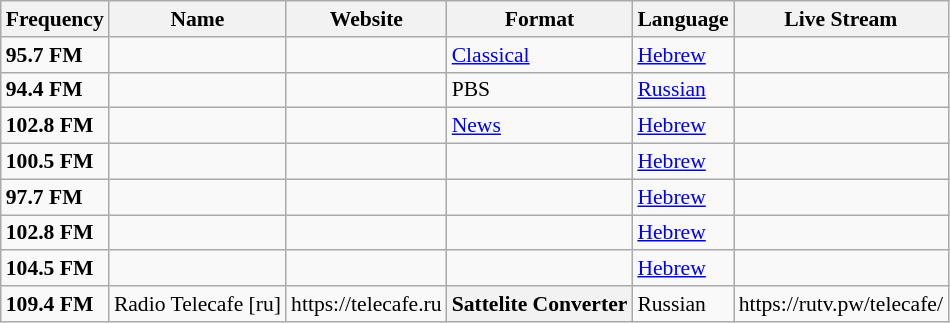<table class="wikitable" style="font-size: 90%;">
<tr>
<th>Frequency</th>
<th>Name</th>
<th>Website</th>
<th>Format</th>
<th>Language</th>
<th>Live Stream</th>
</tr>
<tr>
<td><strong>95.7 FM</strong></td>
<td></td>
<td></td>
<td><a href='#'>Classical</a></td>
<td><a href='#'>Hebrew</a></td>
<td></td>
</tr>
<tr>
<td><strong>94.4 FM</strong></td>
<td></td>
<td></td>
<td>PBS</td>
<td><a href='#'>Russian</a></td>
<td></td>
</tr>
<tr>
<td><strong>102.8 FM</strong></td>
<td></td>
<td></td>
<td><a href='#'>News</a></td>
<td><a href='#'>Hebrew</a></td>
<td></td>
</tr>
<tr>
<td><strong>100.5 FM</strong></td>
<td></td>
<td></td>
<td></td>
<td><a href='#'>Hebrew</a></td>
<td></td>
</tr>
<tr>
<td><strong>97.7 FM</strong></td>
<td></td>
<td></td>
<td></td>
<td><a href='#'>Hebrew</a></td>
<td></td>
</tr>
<tr>
<td><strong>102.8 FM</strong></td>
<td></td>
<td></td>
<td></td>
<td><a href='#'>Hebrew</a></td>
<td></td>
</tr>
<tr>
<td><strong>104.5 FM</strong></td>
<td></td>
<td></td>
<td></td>
<td><a href='#'>Hebrew</a></td>
<td></td>
</tr>
<tr>
<td><strong>109.4 FM</strong></td>
<td>Radio Telecafe [ru]</td>
<td>https://telecafe.ru</td>
<th>Sattelite Converter</th>
<td>Russian</td>
<td>https://rutv.pw/telecafe/</td>
</tr>
</table>
